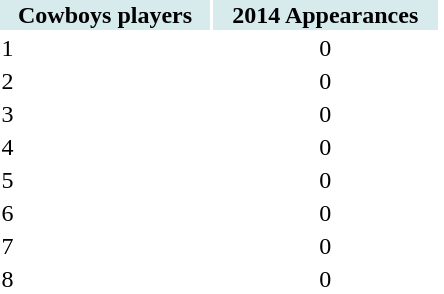<table ----- width="300px">
<tr ---- style="background-color:#d7ebed;">
<th>Cowboys players</th>
<th>2014 Appearances</th>
</tr>
<tr ---- bgcolor="#FFFFFF">
<td> 1</td>
<td align="center">0</td>
<td align="center"></td>
</tr>
<tr ---- bgcolor="#FFFFFF">
<td> 2</td>
<td align="center">0</td>
<td align="center"></td>
</tr>
<tr ---- bgcolor="#FFFFFF">
<td> 3</td>
<td align="center">0</td>
<td align="center"></td>
</tr>
<tr ---- bgcolor="#FFFFFF">
<td> 4</td>
<td align="center">0</td>
<td align="center"></td>
</tr>
<tr ---- bgcolor="#FFFFFF">
<td> 5</td>
<td align="center">0</td>
<td align="center"></td>
</tr>
<tr ---- bgcolor="#FFFFFF">
<td> 6</td>
<td align="center">0</td>
<td align="center"></td>
</tr>
<tr ---- bgcolor="#FFFFFF">
<td> 7</td>
<td align="center">0</td>
<td align="center"></td>
</tr>
<tr ---- bgcolor="#FFFFFF">
<td> 8</td>
<td align="center">0</td>
<td align="center"></td>
</tr>
</table>
